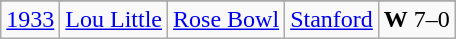<table class="wikitable">
<tr>
</tr>
<tr>
<td><a href='#'>1933</a></td>
<td><a href='#'>Lou Little</a></td>
<td><a href='#'>Rose Bowl</a></td>
<td><a href='#'>Stanford</a></td>
<td><strong>W</strong> 7–0</td>
</tr>
</table>
